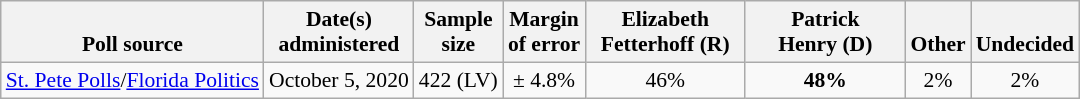<table class="wikitable" style="font-size:90%;text-align:center;">
<tr valign=bottom>
<th>Poll source</th>
<th>Date(s)<br>administered</th>
<th>Sample<br>size</th>
<th>Margin<br>of error</th>
<th style="width:100px;">Elizabeth<br>Fetterhoff (R)</th>
<th style="width:100px;">Patrick<br>Henry (D)</th>
<th>Other</th>
<th>Undecided</th>
</tr>
<tr>
<td style="text-align:left;"><a href='#'>St. Pete Polls</a>/<a href='#'>Florida Politics</a></td>
<td>October 5, 2020</td>
<td>422 (LV)</td>
<td>± 4.8%</td>
<td>46%</td>
<td><strong>48%</strong></td>
<td>2%</td>
<td>2%</td>
</tr>
</table>
